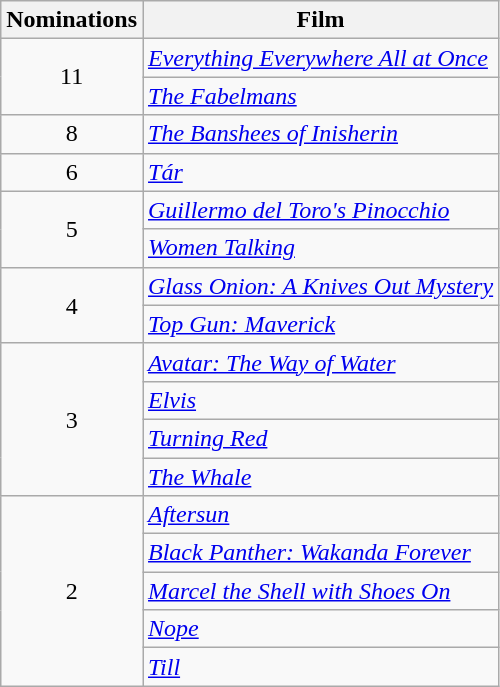<table class="wikitable">
<tr>
<th>Nominations</th>
<th>Film</th>
</tr>
<tr>
<td rowspan="2" style="text-align:center;">11</td>
<td><em><a href='#'>Everything Everywhere All at Once</a></em></td>
</tr>
<tr>
<td><em><a href='#'>The Fabelmans</a></em></td>
</tr>
<tr>
<td style="text-align:center;">8</td>
<td><em><a href='#'>The Banshees of Inisherin</a></em></td>
</tr>
<tr>
<td style="text-align:center;">6</td>
<td><em><a href='#'>Tár</a></em></td>
</tr>
<tr>
<td rowspan="2" style="text-align:center;">5</td>
<td><em><a href='#'>Guillermo del Toro's Pinocchio</a></em></td>
</tr>
<tr>
<td><em><a href='#'>Women Talking</a></em></td>
</tr>
<tr>
<td rowspan="2" style="text-align:center;">4</td>
<td><em><a href='#'>Glass Onion: A Knives Out Mystery</a></em></td>
</tr>
<tr>
<td><em><a href='#'>Top Gun: Maverick</a></em></td>
</tr>
<tr>
<td rowspan="4" style="text-align:center;">3</td>
<td><em><a href='#'>Avatar: The Way of Water</a></em></td>
</tr>
<tr>
<td><em><a href='#'>Elvis</a></em></td>
</tr>
<tr>
<td><em><a href='#'>Turning Red</a></em></td>
</tr>
<tr>
<td><em><a href='#'>The Whale</a></em></td>
</tr>
<tr>
<td rowspan="5" style="text-align:center;">2</td>
<td><em><a href='#'>Aftersun</a></em></td>
</tr>
<tr>
<td><em><a href='#'>Black Panther: Wakanda Forever</a></em></td>
</tr>
<tr>
<td><em><a href='#'>Marcel the Shell with Shoes On</a></em></td>
</tr>
<tr>
<td><em><a href='#'>Nope</a></em></td>
</tr>
<tr>
<td><em><a href='#'>Till</a></em></td>
</tr>
</table>
